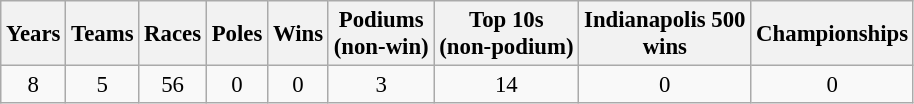<table class="wikitable" style="text-align:center; font-size:95%">
<tr>
<th>Years</th>
<th>Teams</th>
<th>Races</th>
<th>Poles</th>
<th>Wins</th>
<th>Podiums<br>(non-win)</th>
<th>Top 10s<br>(non-podium)</th>
<th>Indianapolis 500<br> wins</th>
<th>Championships</th>
</tr>
<tr>
<td>8</td>
<td>5</td>
<td>56</td>
<td>0</td>
<td>0</td>
<td>3</td>
<td>14</td>
<td>0</td>
<td>0</td>
</tr>
</table>
